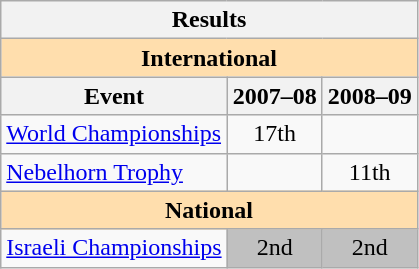<table class="wikitable" style="text-align:center">
<tr>
<th colspan=3 align=center><strong>Results</strong></th>
</tr>
<tr>
<th style="background-color: #ffdead; " colspan=3 align=center><strong>International</strong></th>
</tr>
<tr>
<th>Event</th>
<th>2007–08</th>
<th>2008–09</th>
</tr>
<tr>
<td align=left><a href='#'>World Championships</a></td>
<td>17th</td>
<td></td>
</tr>
<tr>
<td align=left><a href='#'>Nebelhorn Trophy</a></td>
<td></td>
<td>11th</td>
</tr>
<tr>
<th style="background-color: #ffdead; " colspan=3 align=center><strong>National</strong></th>
</tr>
<tr>
<td align=left><a href='#'>Israeli Championships</a></td>
<td bgcolor=silver>2nd</td>
<td bgcolor=silver>2nd</td>
</tr>
</table>
